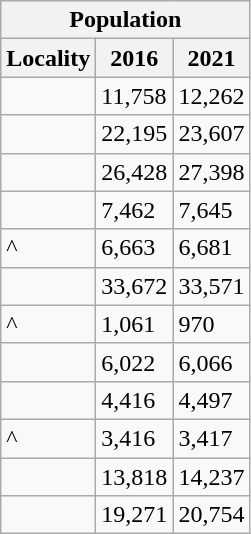<table class="wikitable sortable defaultright col1left">
<tr>
<th colspan="3" style="font-weight:bold">Population</th>
</tr>
<tr>
<th style="font-weight:bold">Locality</th>
<th style="font-weight:bold"><strong>2016</strong></th>
<th style="font-weight:bold"><strong>2021</strong></th>
</tr>
<tr>
<td></td>
<td>11,758</td>
<td>12,262</td>
</tr>
<tr>
<td></td>
<td>22,195</td>
<td>23,607</td>
</tr>
<tr>
<td></td>
<td>26,428</td>
<td>27,398</td>
</tr>
<tr>
<td></td>
<td>7,462</td>
<td>7,645</td>
</tr>
<tr>
<td>^</td>
<td>6,663</td>
<td>6,681</td>
</tr>
<tr>
<td></td>
<td>33,672</td>
<td>33,571</td>
</tr>
<tr>
<td>^</td>
<td>1,061</td>
<td>970</td>
</tr>
<tr>
<td></td>
<td>6,022</td>
<td>6,066</td>
</tr>
<tr>
<td></td>
<td>4,416</td>
<td>4,497</td>
</tr>
<tr>
<td>^</td>
<td>3,416</td>
<td>3,417</td>
</tr>
<tr>
<td></td>
<td>13,818</td>
<td>14,237</td>
</tr>
<tr>
<td></td>
<td>19,271</td>
<td>20,754</td>
</tr>
</table>
